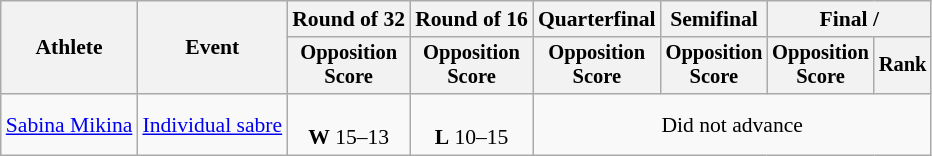<table class="wikitable" style="font-size:90%">
<tr>
<th rowspan="2">Athlete</th>
<th rowspan="2">Event</th>
<th>Round of 32</th>
<th>Round of 16</th>
<th>Quarterfinal</th>
<th>Semifinal</th>
<th colspan=2>Final / </th>
</tr>
<tr style="font-size:95%">
<th>Opposition <br> Score</th>
<th>Opposition <br> Score</th>
<th>Opposition <br> Score</th>
<th>Opposition <br> Score</th>
<th>Opposition <br> Score</th>
<th>Rank</th>
</tr>
<tr align=center>
<td align=left><a href='#'>Sabina Mikina</a></td>
<td align=left><a href='#'>Individual sabre</a></td>
<td><br><strong>W</strong> 15–13</td>
<td><br><strong>L</strong> 10–15</td>
<td colspan=4>Did not advance</td>
</tr>
</table>
